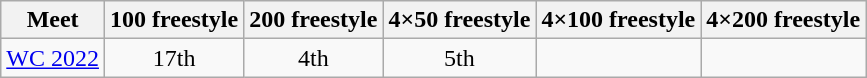<table class="sortable wikitable">
<tr>
<th>Meet</th>
<th class="unsortable">100 freestyle</th>
<th class="unsortable">200 freestyle</th>
<th class="unsortable">4×50 freestyle</th>
<th class="unsortable">4×100 freestyle</th>
<th class="unsortable">4×200 freestyle</th>
</tr>
<tr>
<td><a href='#'>WC 2022</a></td>
<td align="center">17th</td>
<td align="center">4th</td>
<td align="center">5th</td>
<td align="center"></td>
<td align="center"></td>
</tr>
</table>
